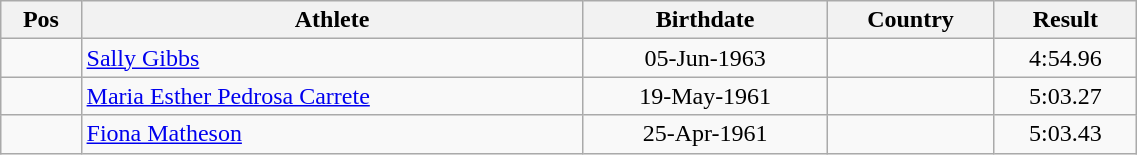<table class="wikitable"  style="text-align:center; width:60%;">
<tr>
<th>Pos</th>
<th>Athlete</th>
<th>Birthdate</th>
<th>Country</th>
<th>Result</th>
</tr>
<tr>
<td align=center></td>
<td align=left><a href='#'>Sally Gibbs</a></td>
<td>05-Jun-1963</td>
<td align=left></td>
<td>4:54.96</td>
</tr>
<tr>
<td align=center></td>
<td align=left><a href='#'>Maria Esther Pedrosa Carrete</a></td>
<td>19-May-1961</td>
<td align=left></td>
<td>5:03.27</td>
</tr>
<tr>
<td align=center></td>
<td align=left><a href='#'>Fiona Matheson</a></td>
<td>25-Apr-1961</td>
<td align=left></td>
<td>5:03.43</td>
</tr>
</table>
